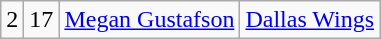<table class="wikitable">
<tr style="text-align:center;" bgcolor="">
<td>2</td>
<td>17</td>
<td><a href='#'>Megan Gustafson</a></td>
<td><a href='#'>Dallas Wings</a></td>
</tr>
</table>
